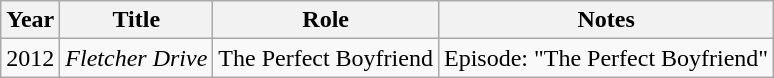<table class="wikitable">
<tr>
<th>Year</th>
<th>Title</th>
<th>Role</th>
<th>Notes</th>
</tr>
<tr>
<td>2012</td>
<td><em>Fletcher Drive</em></td>
<td>The Perfect Boyfriend</td>
<td>Episode: "The Perfect Boyfriend"</td>
</tr>
</table>
